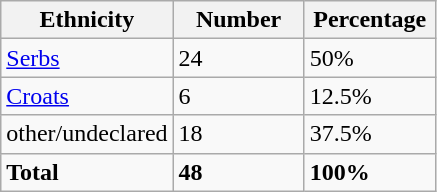<table class="wikitable">
<tr>
<th width="100px">Ethnicity</th>
<th width="80px">Number</th>
<th width="80px">Percentage</th>
</tr>
<tr>
<td><a href='#'>Serbs</a></td>
<td>24</td>
<td>50%</td>
</tr>
<tr>
<td><a href='#'>Croats</a></td>
<td>6</td>
<td>12.5%</td>
</tr>
<tr>
<td>other/undeclared</td>
<td>18</td>
<td>37.5%</td>
</tr>
<tr>
<td><strong>Total</strong></td>
<td><strong>48</strong></td>
<td><strong>100%</strong></td>
</tr>
</table>
